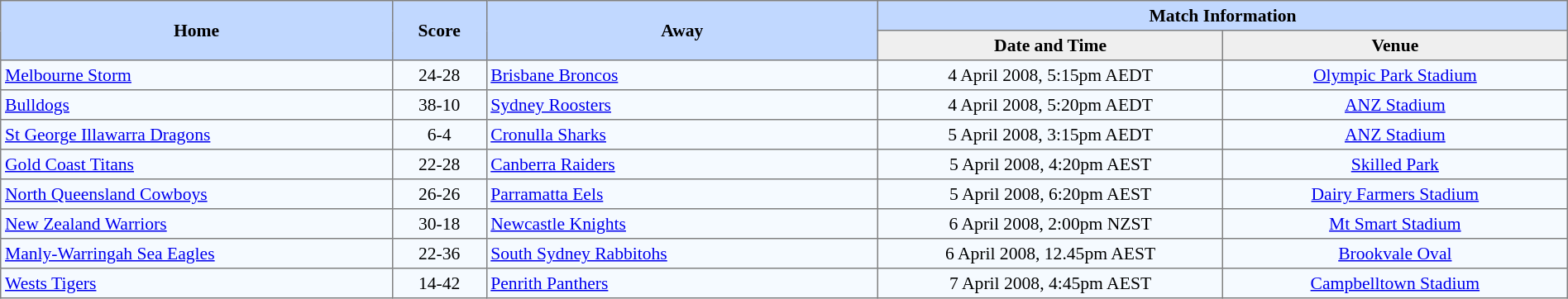<table border=1 style="border-collapse:collapse; font-size:90%;" cellpadding=3 cellspacing=0 width=100%>
<tr bgcolor=#C1D8FF>
<th rowspan=2 width=25%>Home</th>
<th rowspan=2 width=6%>Score</th>
<th rowspan=2 width=25%>Away</th>
<th colspan=6>Match Information</th>
</tr>
<tr bgcolor=#EFEFEF>
<th width=22%>Date and Time</th>
<th width=22%>Venue</th>
</tr>
<tr align=center bgcolor=#F5FAFF>
<td align=left> <a href='#'>Melbourne Storm</a></td>
<td>24-28</td>
<td align=left> <a href='#'>Brisbane Broncos</a></td>
<td>4 April 2008, 5:15pm AEDT</td>
<td><a href='#'>Olympic Park Stadium</a></td>
</tr>
<tr align=center bgcolor=#F5FAFF>
<td align=left> <a href='#'>Bulldogs</a></td>
<td>38-10</td>
<td align=left> <a href='#'>Sydney Roosters</a></td>
<td>4 April 2008, 5:20pm AEDT</td>
<td><a href='#'>ANZ Stadium</a></td>
</tr>
<tr align=center bgcolor=#F5FAFF>
<td align=left> <a href='#'>St George Illawarra Dragons</a></td>
<td>6-4</td>
<td align=left> <a href='#'>Cronulla Sharks</a></td>
<td>5 April 2008, 3:15pm AEDT</td>
<td><a href='#'>ANZ Stadium</a></td>
</tr>
<tr align=center bgcolor=#F5FAFF>
<td align=left> <a href='#'>Gold Coast Titans</a></td>
<td>22-28</td>
<td align=left> <a href='#'>Canberra Raiders</a></td>
<td>5 April 2008, 4:20pm AEST</td>
<td><a href='#'>Skilled Park</a></td>
</tr>
<tr align=center bgcolor=#F5FAFF>
<td align=left> <a href='#'>North Queensland Cowboys</a></td>
<td>26-26</td>
<td align=left> <a href='#'>Parramatta Eels</a></td>
<td>5 April 2008, 6:20pm AEST</td>
<td><a href='#'>Dairy Farmers Stadium</a></td>
</tr>
<tr align=center bgcolor=#F5FAFF>
<td align=left> <a href='#'>New Zealand Warriors</a></td>
<td>30-18</td>
<td align=left> <a href='#'>Newcastle Knights</a></td>
<td>6 April 2008, 2:00pm NZST</td>
<td><a href='#'>Mt Smart Stadium</a></td>
</tr>
<tr align=center bgcolor=#F5FAFF>
<td align=left> <a href='#'>Manly-Warringah Sea Eagles</a></td>
<td>22-36</td>
<td align=left> <a href='#'>South Sydney Rabbitohs</a></td>
<td>6 April 2008, 12.45pm AEST</td>
<td><a href='#'>Brookvale Oval</a></td>
</tr>
<tr align=center bgcolor=#F5FAFF>
<td align=left> <a href='#'>Wests Tigers</a></td>
<td>14-42</td>
<td align=left> <a href='#'>Penrith Panthers</a></td>
<td>7 April 2008, 4:45pm AEST</td>
<td><a href='#'>Campbelltown Stadium</a></td>
</tr>
</table>
